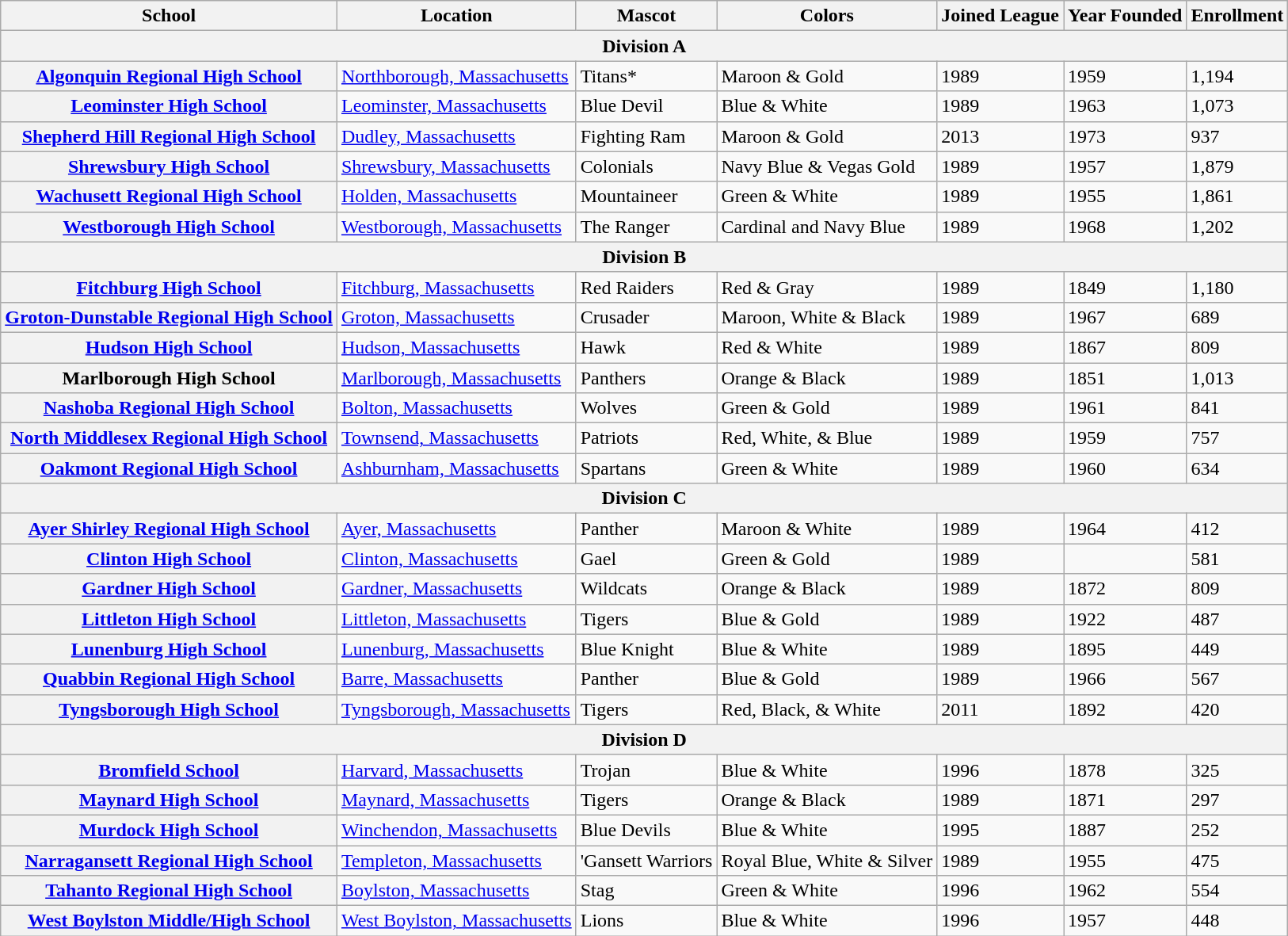<table class="wikitable">
<tr>
<th>School</th>
<th>Location</th>
<th>Mascot</th>
<th>Colors</th>
<th>Joined League</th>
<th>Year Founded</th>
<th>Enrollment</th>
</tr>
<tr>
<th colspan="7">Division A</th>
</tr>
<tr>
<th><a href='#'>Algonquin Regional High School</a></th>
<td><a href='#'>Northborough, Massachusetts</a></td>
<td>Titans*</td>
<td>Maroon & Gold      </td>
<td>1989</td>
<td>1959</td>
<td>1,194</td>
</tr>
<tr>
<th><a href='#'>Leominster High School</a></th>
<td><a href='#'>Leominster, Massachusetts</a></td>
<td>Blue Devil</td>
<td>Blue & White  </td>
<td>1989</td>
<td>1963</td>
<td>1,073</td>
</tr>
<tr>
<th><a href='#'>Shepherd Hill Regional High School</a></th>
<td><a href='#'>Dudley, Massachusetts</a></td>
<td>Fighting Ram</td>
<td>Maroon & Gold      </td>
<td>2013</td>
<td>1973</td>
<td>937</td>
</tr>
<tr>
<th><a href='#'>Shrewsbury High School</a></th>
<td><a href='#'>Shrewsbury, Massachusetts</a></td>
<td>Colonials</td>
<td>Navy Blue & Vegas Gold  </td>
<td>1989</td>
<td>1957</td>
<td>1,879</td>
</tr>
<tr>
<th><a href='#'>Wachusett Regional High School</a></th>
<td><a href='#'>Holden, Massachusetts</a></td>
<td>Mountaineer</td>
<td>Green & White      </td>
<td>1989</td>
<td>1955</td>
<td>1,861</td>
</tr>
<tr>
<th><a href='#'>Westborough High School</a></th>
<td><a href='#'>Westborough, Massachusetts</a></td>
<td>The Ranger</td>
<td>Cardinal and Navy Blue  </td>
<td>1989</td>
<td>1968</td>
<td>1,202</td>
</tr>
<tr>
<th colspan="7">Division B</th>
</tr>
<tr>
<th><a href='#'>Fitchburg High School</a></th>
<td><a href='#'>Fitchburg, Massachusetts</a></td>
<td>Red Raiders</td>
<td>Red & Gray  </td>
<td>1989</td>
<td>1849</td>
<td>1,180</td>
</tr>
<tr>
<th><a href='#'>Groton-Dunstable Regional High School</a></th>
<td><a href='#'>Groton, Massachusetts</a></td>
<td>Crusader</td>
<td>Maroon, White & Black   </td>
<td>1989</td>
<td>1967</td>
<td>689</td>
</tr>
<tr>
<th><a href='#'>Hudson High School</a></th>
<td><a href='#'>Hudson, Massachusetts</a></td>
<td>Hawk</td>
<td>Red & White  </td>
<td>1989</td>
<td>1867</td>
<td>809</td>
</tr>
<tr>
<th>Marlborough High School</th>
<td><a href='#'>Marlborough, Massachusetts</a></td>
<td>Panthers</td>
<td>Orange & Black      </td>
<td>1989</td>
<td>1851</td>
<td>1,013</td>
</tr>
<tr>
<th><a href='#'>Nashoba Regional High School</a></th>
<td><a href='#'>Bolton, Massachusetts</a></td>
<td>Wolves</td>
<td>Green & Gold        </td>
<td>1989</td>
<td>1961</td>
<td>841</td>
</tr>
<tr>
<th><a href='#'>North Middlesex Regional High School</a></th>
<td><a href='#'>Townsend, Massachusetts</a></td>
<td>Patriots</td>
<td>Red, White, & Blue        </td>
<td>1989</td>
<td>1959</td>
<td>757</td>
</tr>
<tr>
<th><a href='#'>Oakmont Regional High School</a></th>
<td><a href='#'>Ashburnham, Massachusetts</a></td>
<td>Spartans</td>
<td>Green & White      </td>
<td>1989</td>
<td>1960</td>
<td>634</td>
</tr>
<tr>
<th colspan="7">Division C</th>
</tr>
<tr>
<th><a href='#'>Ayer Shirley Regional High School</a></th>
<td><a href='#'>Ayer, Massachusetts</a></td>
<td>Panther</td>
<td>Maroon & White    </td>
<td>1989</td>
<td>1964</td>
<td>412</td>
</tr>
<tr>
<th><a href='#'>Clinton High School</a></th>
<td><a href='#'>Clinton, Massachusetts</a></td>
<td>Gael</td>
<td>Green & Gold        </td>
<td>1989</td>
<td></td>
<td>581</td>
</tr>
<tr>
<th><a href='#'>Gardner High School</a></th>
<td><a href='#'>Gardner, Massachusetts</a></td>
<td>Wildcats</td>
<td>Orange & Black     </td>
<td>1989</td>
<td>1872</td>
<td>809</td>
</tr>
<tr>
<th><a href='#'>Littleton High School</a></th>
<td><a href='#'>Littleton, Massachusetts</a></td>
<td>Tigers</td>
<td>Blue & Gold  </td>
<td>1989</td>
<td>1922</td>
<td>487</td>
</tr>
<tr>
<th><a href='#'>Lunenburg High School</a></th>
<td><a href='#'>Lunenburg, Massachusetts</a></td>
<td>Blue Knight</td>
<td>Blue & White  </td>
<td>1989</td>
<td>1895</td>
<td>449</td>
</tr>
<tr>
<th><a href='#'>Quabbin Regional High School</a></th>
<td><a href='#'>Barre, Massachusetts</a></td>
<td>Panther</td>
<td>Blue & Gold  </td>
<td>1989</td>
<td>1966</td>
<td>567</td>
</tr>
<tr>
<th><a href='#'>Tyngsborough High School</a></th>
<td><a href='#'>Tyngsborough, Massachusetts</a></td>
<td>Tigers</td>
<td>Red, Black, & White       </td>
<td>2011</td>
<td>1892</td>
<td>420</td>
</tr>
<tr>
<th colspan="7">Division D</th>
</tr>
<tr>
<th><a href='#'>Bromfield School</a></th>
<td><a href='#'>Harvard, Massachusetts</a></td>
<td>Trojan</td>
<td>Blue & White  </td>
<td>1996</td>
<td>1878</td>
<td>325</td>
</tr>
<tr>
<th><a href='#'>Maynard High School</a></th>
<td><a href='#'>Maynard, Massachusetts</a></td>
<td>Tigers</td>
<td>Orange & Black     </td>
<td>1989</td>
<td>1871</td>
<td>297</td>
</tr>
<tr>
<th><a href='#'>Murdock High School</a></th>
<td><a href='#'>Winchendon, Massachusetts</a></td>
<td>Blue Devils</td>
<td>Blue & White  </td>
<td>1995</td>
<td>1887</td>
<td>252</td>
</tr>
<tr>
<th><a href='#'>Narragansett Regional High School</a></th>
<td><a href='#'>Templeton, Massachusetts</a></td>
<td>'Gansett Warriors</td>
<td>Royal Blue, White & Silver   </td>
<td>1989</td>
<td>1955</td>
<td>475</td>
</tr>
<tr>
<th><a href='#'>Tahanto Regional High School</a></th>
<td><a href='#'>Boylston, Massachusetts</a></td>
<td>Stag</td>
<td>Green & White      </td>
<td>1996</td>
<td>1962</td>
<td>554</td>
</tr>
<tr>
<th><a href='#'>West Boylston Middle/High School</a></th>
<td><a href='#'>West Boylston, Massachusetts</a></td>
<td>Lions</td>
<td>Blue & White  </td>
<td>1996</td>
<td>1957</td>
<td>448</td>
</tr>
</table>
